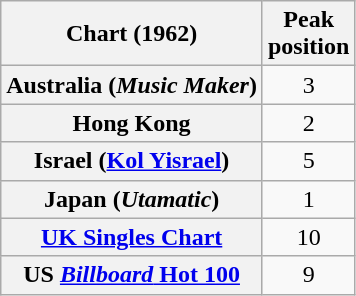<table class="wikitable plainrowheaders">
<tr>
<th scope="col">Chart (1962)</th>
<th scope="col">Peak<br>position</th>
</tr>
<tr>
<th scope="row">Australia (<em>Music Maker</em>)</th>
<td style="text-align:center;">3</td>
</tr>
<tr>
<th scope="row">Hong Kong</th>
<td style="text-align:center;">2</td>
</tr>
<tr>
<th scope="row">Israel (<a href='#'>Kol Yisrael</a>)</th>
<td style="text-align:center;">5</td>
</tr>
<tr>
<th scope="row">Japan (<em>Utamatic</em>)</th>
<td style="text-align:center;">1</td>
</tr>
<tr>
<th scope="row"><a href='#'>UK Singles Chart</a></th>
<td style="text-align:center;">10</td>
</tr>
<tr>
<th scope="row">US <a href='#'><em>Billboard</em> Hot 100</a></th>
<td style="text-align:center;">9</td>
</tr>
</table>
